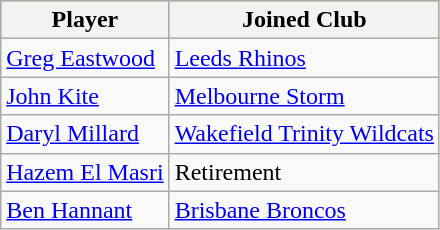<table class="wikitable">
<tr bgcolor=#bdb76b>
<th>Player</th>
<th>Joined Club</th>
</tr>
<tr>
<td><a href='#'>Greg Eastwood</a></td>
<td><a href='#'>Leeds Rhinos</a></td>
</tr>
<tr>
<td><a href='#'>John Kite</a></td>
<td><a href='#'>Melbourne Storm</a></td>
</tr>
<tr>
<td><a href='#'>Daryl Millard</a></td>
<td><a href='#'>Wakefield Trinity Wildcats</a></td>
</tr>
<tr>
<td><a href='#'>Hazem El Masri</a></td>
<td>Retirement</td>
</tr>
<tr>
<td><a href='#'>Ben Hannant</a></td>
<td><a href='#'>Brisbane Broncos</a></td>
</tr>
</table>
